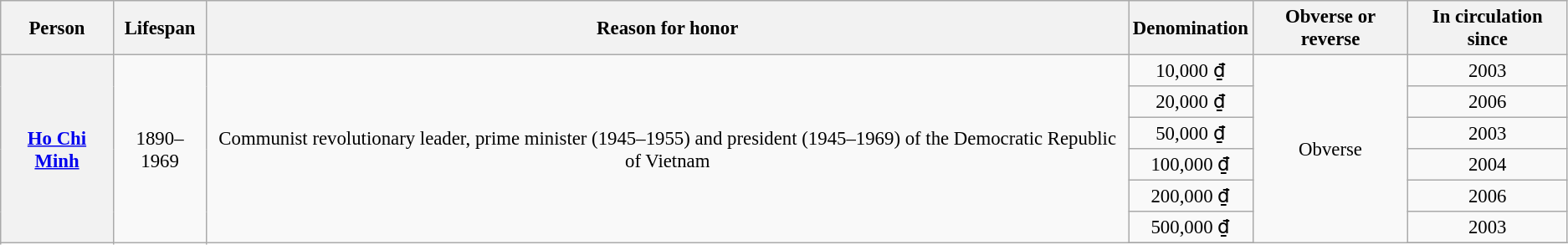<table class="wikitable" style="font-size: 95%; text-align:center;">
<tr>
<th>Person</th>
<th>Lifespan</th>
<th>Reason for honor</th>
<th>Denomination</th>
<th>Obverse or reverse</th>
<th>In circulation since</th>
</tr>
<tr>
<th rowspan = 8><a href='#'>Ho Chi Minh</a></th>
<td rowspan = 8>1890–1969</td>
<td rowspan = 8>Communist revolutionary leader, prime minister (1945–1955) and president (1945–1969) of the Democratic Republic of Vietnam</td>
<td>10,000 ₫</td>
<td rowspan = 8>Obverse</td>
<td>2003</td>
</tr>
<tr>
<td>20,000 ₫</td>
<td>2006</td>
</tr>
<tr>
<td>50,000 ₫</td>
<td>2003</td>
</tr>
<tr>
<td>100,000 ₫</td>
<td>2004</td>
</tr>
<tr>
<td>200,000 ₫</td>
<td>2006</td>
</tr>
<tr>
<td>500,000 ₫</td>
<td>2003</td>
</tr>
<tr>
</tr>
</table>
